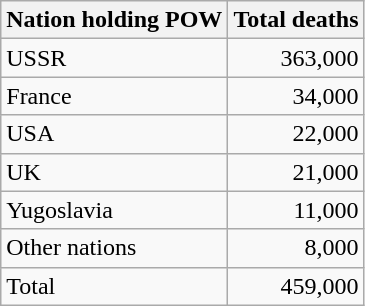<table class="wikitable"  style="text-align: right;">
<tr>
<th>Nation holding POW</th>
<th>Total deaths</th>
</tr>
<tr>
<td style="text-align: left;">USSR</td>
<td>363,000</td>
</tr>
<tr>
<td style="text-align: left;">France</td>
<td>34,000</td>
</tr>
<tr>
<td style="text-align: left;">USA</td>
<td>22,000</td>
</tr>
<tr>
<td style="text-align: left;">UK</td>
<td>21,000</td>
</tr>
<tr>
<td style="text-align: left;">Yugoslavia</td>
<td>11,000</td>
</tr>
<tr>
<td style="text-align: left;">Other nations</td>
<td>8,000</td>
</tr>
<tr>
<td style="text-align: left;">Total</td>
<td>459,000</td>
</tr>
</table>
